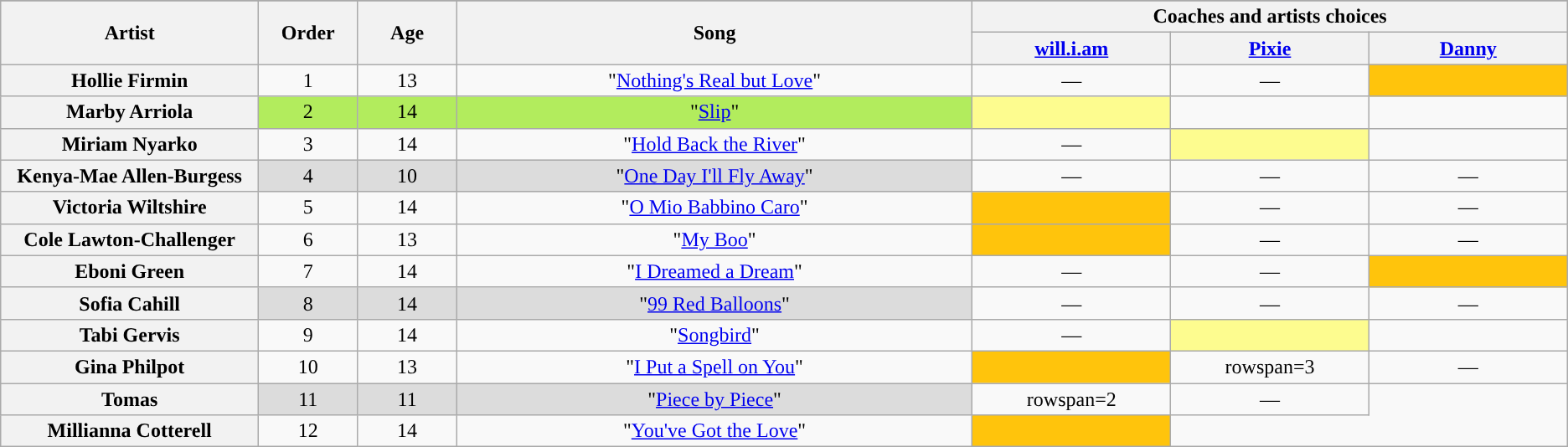<table class="wikitable plainrowheaders" style="text-align:center;">
<tr>
</tr>
<tr>
<th scope="col" rowspan="2" style="width:13%;">Artist</th>
<th scope="col" rowspan="2" style="width:05%;">Order</th>
<th scope="col" rowspan="2" style="width:05%;">Age</th>
<th scope="col" rowspan="2" style="width:26%;">Song</th>
<th colspan="3" style="width:40%;">Coaches and artists choices</th>
</tr>
<tr>
<th style="width:10%;"><a href='#'>will.i.am</a></th>
<th style="width:10%;"><a href='#'>Pixie</a></th>
<th style="width:10%;"><a href='#'>Danny</a></th>
</tr>
<tr>
<th scope="row"><div> Hollie Firmin </div></th>
<td>1</td>
<td>13</td>
<td>"<a href='#'>Nothing's Real but Love</a>"</td>
<td>—</td>
<td>—</td>
<td style="background:#FFC40C;"><strong></strong></td>
</tr>
<tr>
<th scope="row"><div> Marby Arriola </div></th>
<td style="background-color:#B2EC5D;">2</td>
<td style="background-color:#B2EC5D;">14</td>
<td style="background-color:#B2EC5D;">"<a href='#'>Slip</a>"</td>
<td style="background:#fdfc8f;"><strong></strong></td>
<td><strong></strong></td>
<td><strong></strong></td>
</tr>
<tr>
<th scope="row"><div> Miriam Nyarko </div></th>
<td>3</td>
<td>14</td>
<td>"<a href='#'>Hold Back the River</a>"</td>
<td>—</td>
<td style="background:#fdfc8f;"><strong></strong></td>
<td><strong></strong></td>
</tr>
<tr>
<th scope="row"><div> Kenya-Mae Allen-Burgess </div></th>
<td style="background:#DCDCDC; text-align:center;">4</td>
<td style="background:#DCDCDC; text-align:center;">10</td>
<td style="background:#DCDCDC; text-align:center;">"<a href='#'>One Day I'll Fly Away</a>"</td>
<td>—</td>
<td>—</td>
<td>—</td>
</tr>
<tr>
<th scope="row"><div> Victoria Wiltshire </div></th>
<td>5</td>
<td>14</td>
<td>"<a href='#'>O Mio Babbino Caro</a>"</td>
<td style="background:#FFC40C;"><strong></strong></td>
<td>—</td>
<td>—</td>
</tr>
<tr>
<th scope="row"><div> Cole Lawton-Challenger </div></th>
<td>6</td>
<td>13</td>
<td>"<a href='#'>My Boo</a>"</td>
<td style="background:#FFC40C;"><strong></strong></td>
<td>—</td>
<td>—</td>
</tr>
<tr>
<th scope="row"><div> Eboni Green </div></th>
<td>7</td>
<td>14</td>
<td>"<a href='#'>I Dreamed a Dream</a>"</td>
<td>—</td>
<td>—</td>
<td style="background:#FFC40C;"><strong></strong></td>
</tr>
<tr>
<th scope="row"><div> Sofia Cahill </div></th>
<td style="background:#DCDCDC; text-align:center;">8</td>
<td style="background:#DCDCDC; text-align:center;">14</td>
<td style="background:#DCDCDC; text-align:center;">"<a href='#'>99 Red Balloons</a>"</td>
<td>—</td>
<td>—</td>
<td>—</td>
</tr>
<tr>
<th scope="row"><div> Tabi Gervis </div></th>
<td>9</td>
<td>14</td>
<td>"<a href='#'>Songbird</a>"</td>
<td>—</td>
<td style="background:#fdfc8f;"><strong></strong></td>
<td><strong></strong></td>
</tr>
<tr>
<th scope="row"><div> Gina Philpot </div></th>
<td>10</td>
<td>13</td>
<td>"<a href='#'>I Put a Spell on You</a>"</td>
<td style="background:#FFC40C;"><strong></strong></td>
<td>rowspan=3 </td>
<td>—</td>
</tr>
<tr>
<th scope="row"><div> Tomas </div></th>
<td style="background:#DCDCDC; text-align:center;">11</td>
<td style="background:#DCDCDC; text-align:center;">11</td>
<td style="background:#DCDCDC; text-align:center;">"<a href='#'>Piece by Piece</a>"</td>
<td>rowspan=2 </td>
<td>—</td>
</tr>
<tr>
<th scope="row"><div> Millianna Cotterell </div></th>
<td>12</td>
<td>14</td>
<td>"<a href='#'>You've Got the Love</a>"</td>
<td style="background:#FFC40C;"><strong></strong></td>
</tr>
</table>
